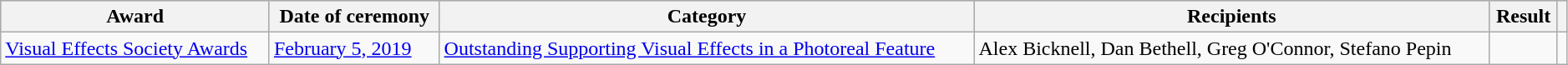<table class="wikitable plainrowheaders sortable" style="width:99%;">
<tr style="background:#ccc; text-align:center;">
<th scope="col">Award</th>
<th scope="col">Date of ceremony</th>
<th scope="col">Category</th>
<th scope="col">Recipients</th>
<th scope="col">Result</th>
<th scope="col" class="unsortable"></th>
</tr>
<tr>
<td><a href='#'>Visual Effects Society Awards</a></td>
<td><a href='#'>February 5, 2019</a></td>
<td><a href='#'>Outstanding Supporting Visual Effects in a Photoreal Feature</a></td>
<td>Alex Bicknell, Dan Bethell, Greg O'Connor, Stefano Pepin</td>
<td></td>
<td style="text-align:center;"></td>
</tr>
</table>
